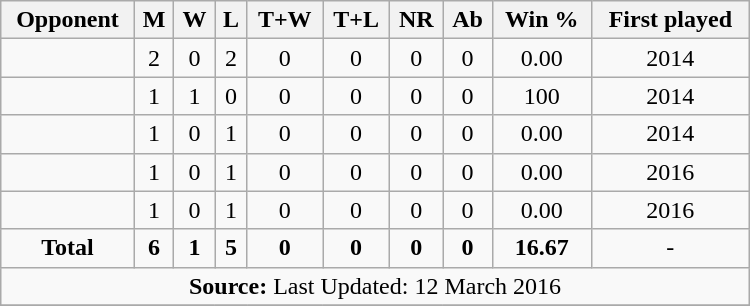<table class="wikitable" style="text-align: center; width: 500px;">
<tr>
<th>Opponent</th>
<th>M</th>
<th>W</th>
<th>L</th>
<th>T+W</th>
<th>T+L</th>
<th>NR</th>
<th>Ab</th>
<th>Win %</th>
<th>First played</th>
</tr>
<tr>
<td align="left"></td>
<td>2</td>
<td>0</td>
<td>2</td>
<td>0</td>
<td>0</td>
<td>0</td>
<td>0</td>
<td>0.00</td>
<td>2014</td>
</tr>
<tr>
<td align="left"></td>
<td>1</td>
<td>1</td>
<td>0</td>
<td>0</td>
<td>0</td>
<td>0</td>
<td>0</td>
<td>100</td>
<td>2014</td>
</tr>
<tr>
<td align="left"></td>
<td>1</td>
<td>0</td>
<td>1</td>
<td>0</td>
<td>0</td>
<td>0</td>
<td>0</td>
<td>0.00</td>
<td>2014</td>
</tr>
<tr>
<td align="left"></td>
<td>1</td>
<td>0</td>
<td>1</td>
<td>0</td>
<td>0</td>
<td>0</td>
<td>0</td>
<td>0.00</td>
<td>2016</td>
</tr>
<tr>
<td align="left"></td>
<td>1</td>
<td>0</td>
<td>1</td>
<td>0</td>
<td>0</td>
<td>0</td>
<td>0</td>
<td>0.00</td>
<td>2016</td>
</tr>
<tr>
<td><strong>Total</strong></td>
<td><strong>6</strong></td>
<td><strong>1</strong></td>
<td><strong>5</strong></td>
<td><strong>0</strong></td>
<td><strong>0</strong></td>
<td><strong>0</strong></td>
<td><strong>0</strong></td>
<td><strong>16.67</strong></td>
<td>-</td>
</tr>
<tr>
<td colspan="10"><strong>Source:</strong> Last Updated: 12 March 2016</td>
</tr>
<tr>
</tr>
</table>
